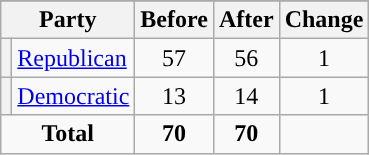<table class="wikitable" style="text-align:center;">
<tr>
</tr>
<tr>
<th colspan=2>Party</th>
<th>Before</th>
<th>After</th>
<th>Change</th>
</tr>
<tr>
<th style="background-color:"></th>
<td style="text-align:left;"><a href='#'>Republican</a></td>
<td>57</td>
<td>56</td>
<td> 1</td>
</tr>
<tr>
<th style="background-color:"></th>
<td style="text-align:left;"><a href='#'>Democratic</a></td>
<td>13</td>
<td>14</td>
<td> 1</td>
</tr>
<tr>
<td colspan=2><strong>Total</strong></td>
<td><strong>70</strong></td>
<td><strong>70</strong></td>
<td></td>
</tr>
</table>
